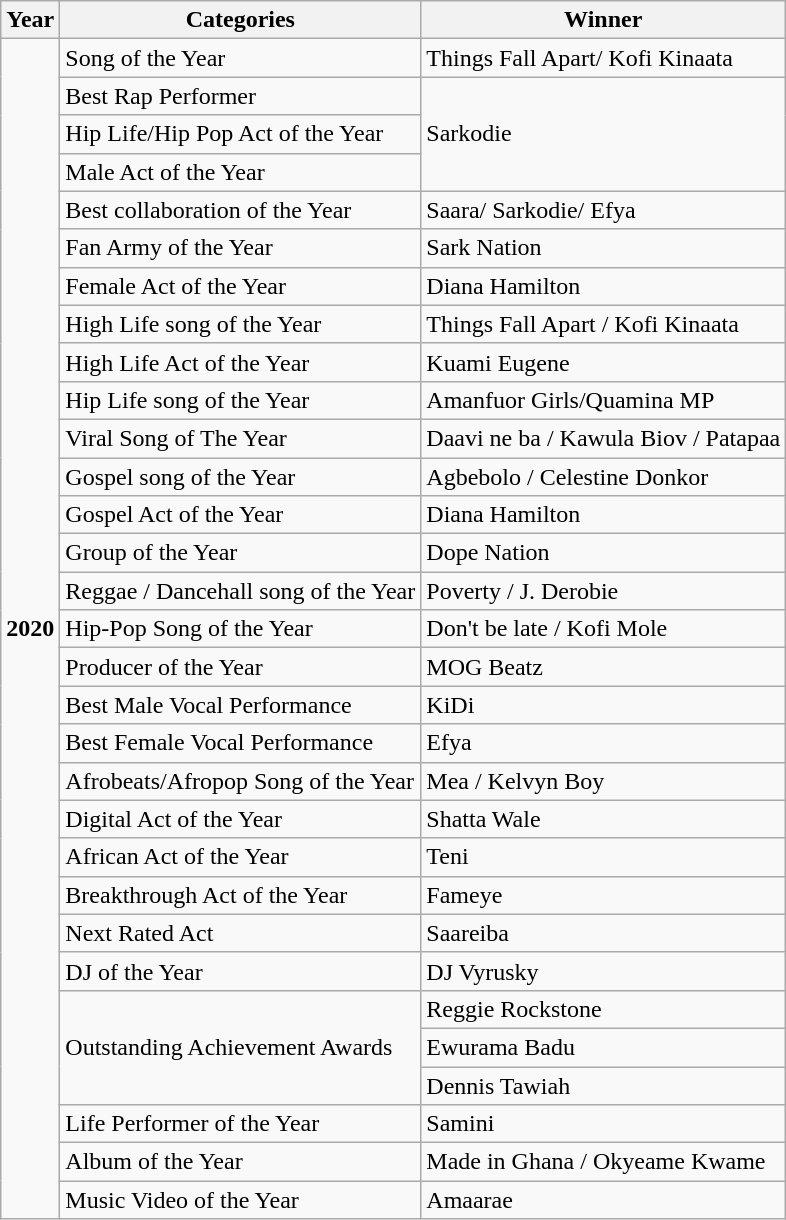<table class="wikitable">
<tr>
<th>Year</th>
<th>Categories</th>
<th>Winner</th>
</tr>
<tr>
<td rowspan="31"><strong>2020</strong></td>
<td>Song of the Year</td>
<td>Things Fall Apart/ Kofi Kinaata</td>
</tr>
<tr>
<td>Best Rap Performer</td>
<td rowspan="3">Sarkodie</td>
</tr>
<tr>
<td>Hip Life/Hip Pop Act of the Year</td>
</tr>
<tr>
<td>Male Act of the Year</td>
</tr>
<tr>
<td>Best collaboration of the Year</td>
<td>Saara/ Sarkodie/ Efya</td>
</tr>
<tr>
<td>Fan Army of the Year</td>
<td>Sark Nation</td>
</tr>
<tr>
<td>Female Act of the Year</td>
<td>Diana Hamilton</td>
</tr>
<tr>
<td>High Life song of the Year</td>
<td>Things Fall Apart / Kofi Kinaata</td>
</tr>
<tr>
<td>High Life Act of the Year</td>
<td>Kuami Eugene</td>
</tr>
<tr>
<td>Hip Life song of the Year</td>
<td>Amanfuor Girls/Quamina MP</td>
</tr>
<tr>
<td>Viral Song of The Year</td>
<td>Daavi ne ba / Kawula Biov / Patapaa</td>
</tr>
<tr>
<td>Gospel song of the Year</td>
<td>Agbebolo / Celestine Donkor</td>
</tr>
<tr>
<td>Gospel Act of the Year</td>
<td>Diana Hamilton</td>
</tr>
<tr>
<td>Group of the Year</td>
<td>Dope Nation</td>
</tr>
<tr>
<td>Reggae / Dancehall song of the Year</td>
<td>Poverty / J. Derobie</td>
</tr>
<tr>
<td>Hip-Pop Song of the Year</td>
<td>Don't be late / Kofi Mole</td>
</tr>
<tr>
<td>Producer of the Year</td>
<td>MOG Beatz</td>
</tr>
<tr>
<td>Best Male Vocal Performance</td>
<td>KiDi</td>
</tr>
<tr>
<td>Best Female Vocal Performance</td>
<td>Efya</td>
</tr>
<tr>
<td>Afrobeats/Afropop Song of the Year</td>
<td>Mea / Kelvyn Boy</td>
</tr>
<tr>
<td>Digital Act of the Year</td>
<td>Shatta Wale</td>
</tr>
<tr>
<td>African Act of the Year</td>
<td>Teni</td>
</tr>
<tr>
<td>Breakthrough Act of the Year</td>
<td>Fameye</td>
</tr>
<tr>
<td>Next Rated Act</td>
<td>Saareiba</td>
</tr>
<tr>
<td>DJ of the Year</td>
<td>DJ Vyrusky</td>
</tr>
<tr>
<td rowspan="3">Outstanding Achievement Awards</td>
<td>Reggie Rockstone</td>
</tr>
<tr>
<td>Ewurama Badu</td>
</tr>
<tr>
<td>Dennis Tawiah</td>
</tr>
<tr>
<td>Life Performer of the Year</td>
<td>Samini</td>
</tr>
<tr>
<td>Album of the Year</td>
<td>Made in Ghana / Okyeame Kwame</td>
</tr>
<tr>
<td>Music Video of the Year</td>
<td>Amaarae</td>
</tr>
</table>
